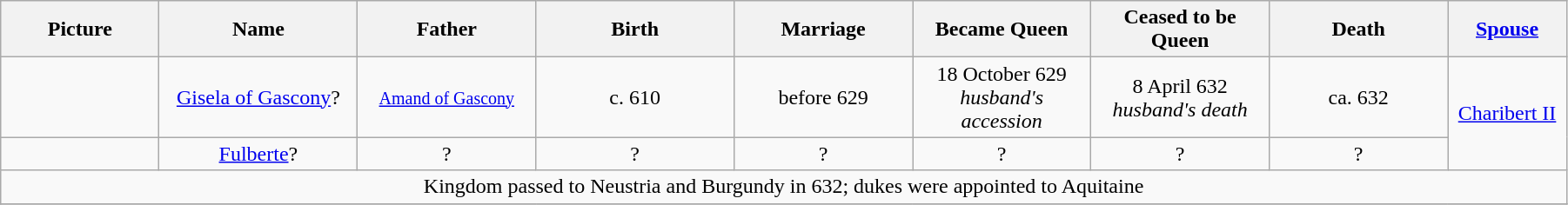<table width=95% class="wikitable">
<tr>
<th width = "8%">Picture</th>
<th width = "10%">Name</th>
<th width = "9%">Father</th>
<th width = "10%">Birth</th>
<th width = "9%">Marriage</th>
<th width = "9%">Became Queen</th>
<th width = "9%">Ceased to be Queen</th>
<th width = "9%">Death</th>
<th width = "6%"><a href='#'>Spouse</a></th>
</tr>
<tr>
<td align="center"></td>
<td align="center"><a href='#'>Gisela of Gascony</a>?</td>
<td align="center"><small><a href='#'>Amand of Gascony</a></small></td>
<td align="center">c. 610</td>
<td align="center">before 629</td>
<td align="center">18 October 629<br><em>husband's accession</em></td>
<td align="center">8 April 632<br><em>husband's death</em></td>
<td align="center">ca. 632</td>
<td align="center" rowspan="2"><a href='#'>Charibert II</a></td>
</tr>
<tr>
<td align="center"></td>
<td align="center"><a href='#'>Fulberte</a>?</td>
<td align="center">?</td>
<td align="center">?</td>
<td align="center">?</td>
<td align="center">?</td>
<td align="center">?</td>
<td align="center">?</td>
</tr>
<tr>
<td align="center" colspan="9">Kingdom passed to Neustria and Burgundy in 632; dukes were appointed to Aquitaine</td>
</tr>
<tr>
</tr>
</table>
